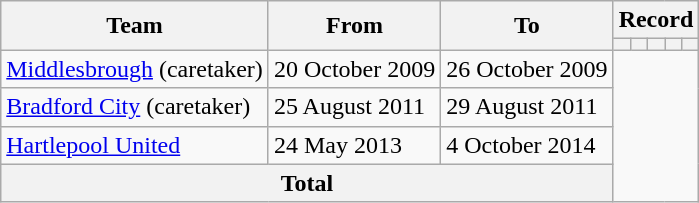<table class=wikitable style="text-align: center">
<tr>
<th rowspan=2>Team</th>
<th rowspan=2>From</th>
<th rowspan=2>To</th>
<th colspan=5>Record</th>
</tr>
<tr>
<th></th>
<th></th>
<th></th>
<th></th>
<th></th>
</tr>
<tr>
<td align=left><a href='#'>Middlesbrough</a> (caretaker)</td>
<td align=left>20 October 2009</td>
<td align=left>26 October 2009<br></td>
</tr>
<tr>
<td align=left><a href='#'>Bradford City</a> (caretaker)</td>
<td align=left>25 August 2011</td>
<td align=left>29 August 2011<br></td>
</tr>
<tr>
<td align=left><a href='#'>Hartlepool United</a></td>
<td align=left>24 May 2013</td>
<td align=left>4 October 2014<br></td>
</tr>
<tr>
<th colspan=3>Total<br></th>
</tr>
</table>
